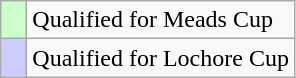<table class="wikitable">
<tr>
<td style="width:10px; background:#cfc"></td>
<td>Qualified for Meads Cup</td>
</tr>
<tr>
<td style="width:10px; background:#ccf"></td>
<td>Qualified for Lochore Cup</td>
</tr>
</table>
